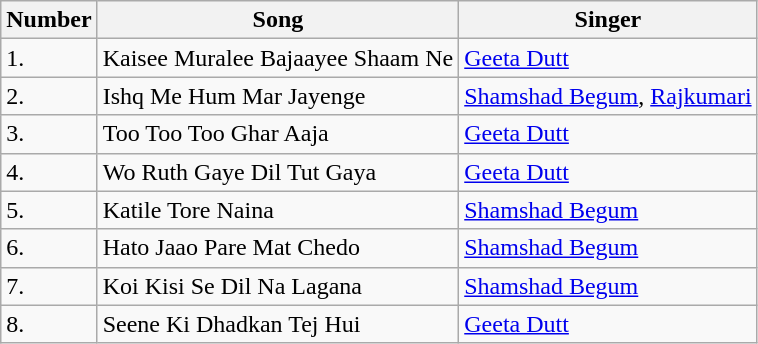<table class="wikitable">
<tr>
<th>Number</th>
<th>Song</th>
<th>Singer</th>
</tr>
<tr>
<td>1.</td>
<td>Kaisee Muralee Bajaayee Shaam Ne</td>
<td><a href='#'>Geeta Dutt</a></td>
</tr>
<tr>
<td>2.</td>
<td>Ishq Me Hum Mar Jayenge</td>
<td><a href='#'>Shamshad Begum</a>, <a href='#'>Rajkumari</a></td>
</tr>
<tr>
<td>3.</td>
<td>Too Too Too Ghar Aaja</td>
<td><a href='#'>Geeta Dutt</a></td>
</tr>
<tr>
<td>4.</td>
<td>Wo Ruth Gaye Dil Tut Gaya</td>
<td><a href='#'>Geeta Dutt</a></td>
</tr>
<tr>
<td>5.</td>
<td>Katile Tore Naina</td>
<td><a href='#'>Shamshad Begum</a></td>
</tr>
<tr>
<td>6.</td>
<td>Hato Jaao Pare Mat Chedo</td>
<td><a href='#'>Shamshad Begum</a></td>
</tr>
<tr>
<td>7.</td>
<td>Koi Kisi Se Dil Na Lagana</td>
<td><a href='#'>Shamshad Begum</a></td>
</tr>
<tr>
<td>8.</td>
<td>Seene Ki Dhadkan Tej Hui</td>
<td><a href='#'>Geeta Dutt</a></td>
</tr>
</table>
